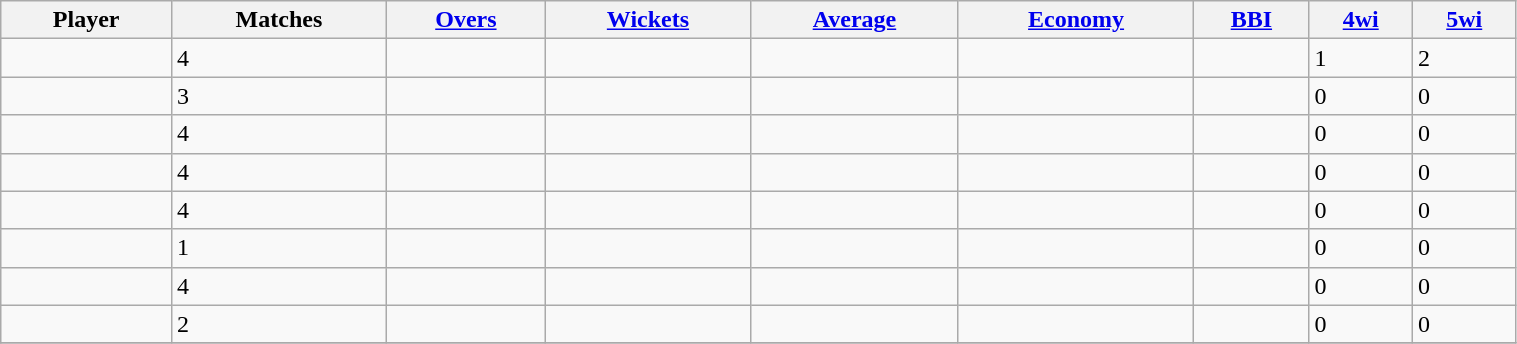<table class="wikitable sortable" style="width:80%;">
<tr>
<th>Player</th>
<th>Matches</th>
<th><a href='#'>Overs</a></th>
<th><a href='#'>Wickets</a></th>
<th><a href='#'>Average</a></th>
<th><a href='#'>Economy</a></th>
<th><a href='#'>BBI</a></th>
<th><a href='#'>4wi</a></th>
<th><a href='#'>5wi</a></th>
</tr>
<tr>
<td></td>
<td>4</td>
<td></td>
<td></td>
<td></td>
<td></td>
<td></td>
<td>1</td>
<td>2</td>
</tr>
<tr>
<td></td>
<td>3</td>
<td></td>
<td></td>
<td></td>
<td></td>
<td></td>
<td>0</td>
<td>0</td>
</tr>
<tr>
<td></td>
<td>4</td>
<td></td>
<td></td>
<td></td>
<td></td>
<td></td>
<td>0</td>
<td>0</td>
</tr>
<tr>
<td></td>
<td>4</td>
<td></td>
<td></td>
<td></td>
<td></td>
<td></td>
<td>0</td>
<td>0</td>
</tr>
<tr>
<td></td>
<td>4</td>
<td></td>
<td></td>
<td></td>
<td></td>
<td></td>
<td>0</td>
<td>0</td>
</tr>
<tr>
<td></td>
<td>1</td>
<td></td>
<td></td>
<td></td>
<td></td>
<td></td>
<td>0</td>
<td>0</td>
</tr>
<tr>
<td></td>
<td>4</td>
<td></td>
<td></td>
<td></td>
<td></td>
<td></td>
<td>0</td>
<td>0</td>
</tr>
<tr>
<td></td>
<td>2</td>
<td></td>
<td></td>
<td></td>
<td></td>
<td></td>
<td>0</td>
<td>0</td>
</tr>
<tr>
</tr>
</table>
